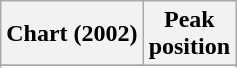<table class="wikitable sortable plainrowheaders" style="text-align:center">
<tr>
<th scope="col">Chart (2002)</th>
<th scope="col">Peak<br>position</th>
</tr>
<tr>
</tr>
<tr>
</tr>
</table>
